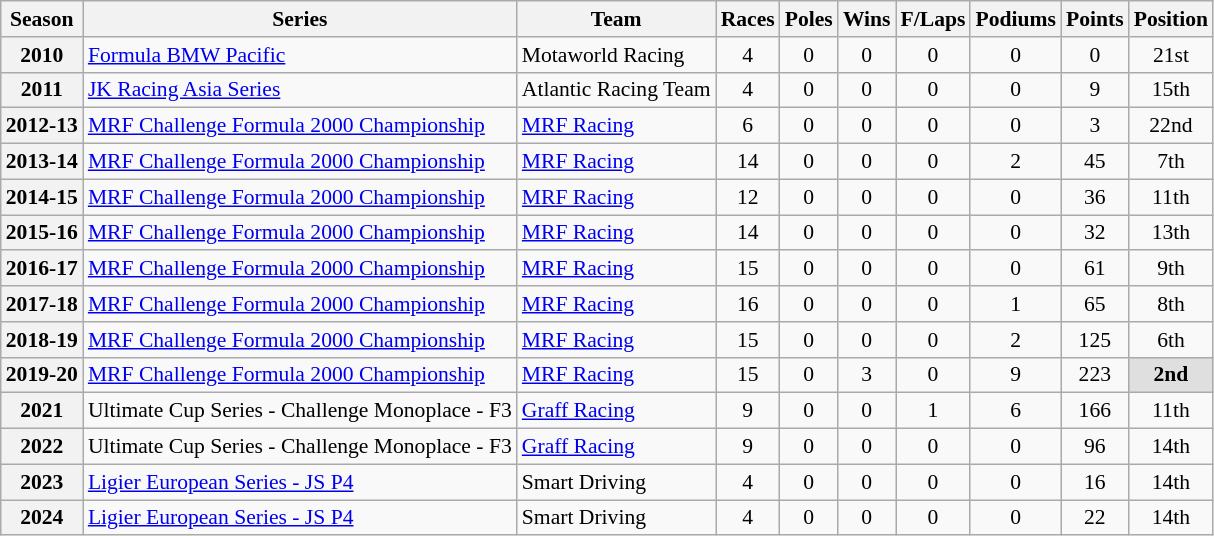<table class="wikitable" style="font-size: 90%; text-align:center">
<tr>
<th>Season</th>
<th>Series</th>
<th>Team</th>
<th>Races</th>
<th>Poles</th>
<th>Wins</th>
<th>F/Laps</th>
<th>Podiums</th>
<th>Points</th>
<th>Position</th>
</tr>
<tr>
<th>2010</th>
<td align="left"><a href='#'>Formula BMW Pacific</a></td>
<td align="left">Motaworld Racing</td>
<td>4</td>
<td>0</td>
<td>0</td>
<td>0</td>
<td>0</td>
<td>0</td>
<td>21st</td>
</tr>
<tr>
<th>2011</th>
<td align="left"><a href='#'>JK Racing Asia Series</a></td>
<td align="left">Atlantic Racing Team</td>
<td>4</td>
<td>0</td>
<td>0</td>
<td>0</td>
<td>0</td>
<td>9</td>
<td>15th</td>
</tr>
<tr>
<th>2012-13</th>
<td align="left"><a href='#'>MRF Challenge Formula 2000 Championship</a></td>
<td align="left"><a href='#'>MRF Racing</a></td>
<td>6</td>
<td>0</td>
<td>0</td>
<td>0</td>
<td>0</td>
<td>3</td>
<td>22nd</td>
</tr>
<tr>
<th>2013-14</th>
<td align="left"><a href='#'>MRF Challenge Formula 2000 Championship</a></td>
<td align="left"><a href='#'>MRF Racing</a></td>
<td>14</td>
<td>0</td>
<td>0</td>
<td>0</td>
<td>2</td>
<td>45</td>
<td>7th</td>
</tr>
<tr>
<th>2014-15</th>
<td align="left"><a href='#'>MRF Challenge Formula 2000 Championship</a></td>
<td align="left"><a href='#'>MRF Racing</a></td>
<td>12</td>
<td>0</td>
<td>0</td>
<td>0</td>
<td>0</td>
<td>36</td>
<td>11th</td>
</tr>
<tr>
<th>2015-16</th>
<td align="left"><a href='#'>MRF Challenge Formula 2000 Championship</a></td>
<td align="left"><a href='#'>MRF Racing</a></td>
<td>14</td>
<td>0</td>
<td>0</td>
<td>0</td>
<td>0</td>
<td>32</td>
<td>13th</td>
</tr>
<tr>
<th>2016-17</th>
<td align="left"><a href='#'>MRF Challenge Formula 2000 Championship</a></td>
<td align="left"><a href='#'>MRF Racing</a></td>
<td>15</td>
<td>0</td>
<td>0</td>
<td>0</td>
<td>0</td>
<td>61</td>
<td>9th</td>
</tr>
<tr>
<th>2017-18</th>
<td align="left"><a href='#'>MRF Challenge Formula 2000 Championship</a></td>
<td align="left"><a href='#'>MRF Racing</a></td>
<td>16</td>
<td>0</td>
<td>0</td>
<td>0</td>
<td>1</td>
<td>65</td>
<td>8th</td>
</tr>
<tr>
<th>2018-19</th>
<td align="left"><a href='#'>MRF Challenge Formula 2000 Championship</a></td>
<td align="left"><a href='#'>MRF Racing</a></td>
<td>15</td>
<td>0</td>
<td>0</td>
<td>0</td>
<td>2</td>
<td>125</td>
<td>6th</td>
</tr>
<tr>
<th>2019-20</th>
<td align="left"><a href='#'>MRF Challenge Formula 2000 Championship</a></td>
<td align="left"><a href='#'>MRF Racing</a></td>
<td>15</td>
<td>0</td>
<td>3</td>
<td>0</td>
<td>9</td>
<td>223</td>
<td style="background:#DFDFDF"><strong>2nd</strong></td>
</tr>
<tr>
<th>2021</th>
<td align="left">Ultimate Cup Series - Challenge Monoplace - F3</td>
<td align="left"><a href='#'>Graff Racing</a></td>
<td>9</td>
<td>0</td>
<td>0</td>
<td>1</td>
<td>6</td>
<td>166</td>
<td>11th</td>
</tr>
<tr>
<th>2022</th>
<td align="left">Ultimate Cup Series - Challenge Monoplace - F3</td>
<td align="left"><a href='#'>Graff Racing</a></td>
<td>9</td>
<td>0</td>
<td>0</td>
<td>0</td>
<td>0</td>
<td>96</td>
<td>14th</td>
</tr>
<tr>
<th>2023</th>
<td align="left"><a href='#'>Ligier European Series - JS P4</a></td>
<td align="left">Smart Driving</td>
<td>4</td>
<td>0</td>
<td>0</td>
<td>0</td>
<td>0</td>
<td>16</td>
<td>14th</td>
</tr>
<tr>
<th>2024</th>
<td align="left"><a href='#'>Ligier European Series - JS P4</a></td>
<td align="left">Smart Driving</td>
<td>4</td>
<td>0</td>
<td>0</td>
<td>0</td>
<td>0</td>
<td>22</td>
<td>14th</td>
</tr>
</table>
